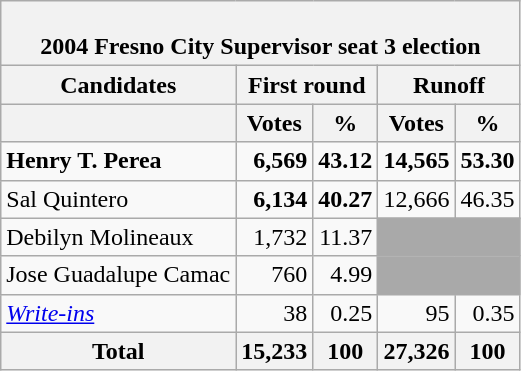<table class=wikitable>
<tr>
<th colspan=5><br>2004 Fresno City Supervisor seat 3 election</th>
</tr>
<tr>
<th colspan=1>Candidates</th>
<th colspan=2>First round</th>
<th colspan=2>Runoff</th>
</tr>
<tr>
<th></th>
<th>Votes</th>
<th>%</th>
<th>Votes</th>
<th>%</th>
</tr>
<tr>
<td><strong>Henry T. Perea</strong></td>
<td align="right"><strong>6,569</strong></td>
<td align="right"><strong>43.12</strong></td>
<td align="right"><strong>14,565</strong></td>
<td align="right"><strong>53.30</strong></td>
</tr>
<tr>
<td>Sal Quintero</td>
<td align="right"><strong>6,134</strong></td>
<td align="right"><strong>40.27</strong></td>
<td align="right">12,666</td>
<td align="right">46.35</td>
</tr>
<tr>
<td>Debilyn Molineaux</td>
<td align="right">1,732</td>
<td align="right">11.37</td>
<td colspan=2 bgcolor=darkgray></td>
</tr>
<tr>
<td>Jose Guadalupe Camac</td>
<td align="right">760</td>
<td align="right">4.99</td>
<td colspan=2 bgcolor=darkgray></td>
</tr>
<tr>
<td><em><a href='#'>Write-ins</a></em></td>
<td align="right">38</td>
<td align="right">0.25</td>
<td align="right">95</td>
<td align="right">0.35</td>
</tr>
<tr>
<th>Total</th>
<th>15,233</th>
<th>100</th>
<th>27,326</th>
<th>100</th>
</tr>
</table>
